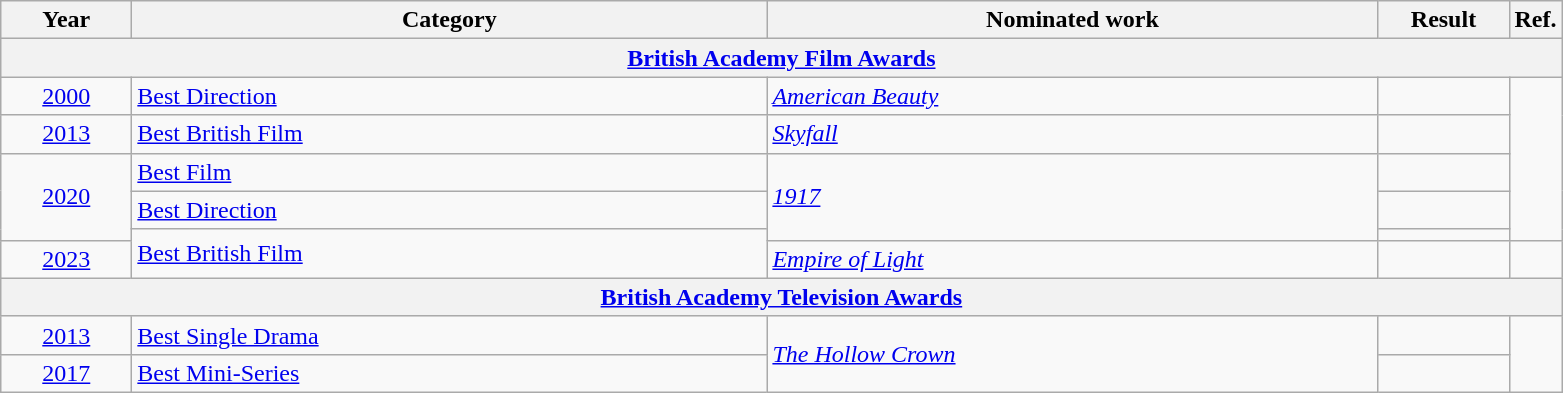<table class=wikitable>
<tr>
<th scope="col" style="width:5em;">Year</th>
<th scope="col" style="width:26em;">Category</th>
<th scope="col" style="width:25em;">Nominated work</th>
<th scope="col" style="width:5em;">Result</th>
<th>Ref.</th>
</tr>
<tr>
<th colspan=5><a href='#'>British Academy Film Awards</a></th>
</tr>
<tr>
<td style="text-align:center;"><a href='#'>2000</a></td>
<td><a href='#'>Best Direction</a></td>
<td><em><a href='#'>American Beauty</a></em></td>
<td></td>
<td rowspan="5"></td>
</tr>
<tr>
<td style="text-align:center;"><a href='#'>2013</a></td>
<td><a href='#'>Best British Film</a></td>
<td><em><a href='#'>Skyfall</a></em></td>
<td></td>
</tr>
<tr>
<td style="text-align:center;", rowspan="3"><a href='#'>2020</a></td>
<td><a href='#'>Best Film</a></td>
<td rowspan="3"><em><a href='#'>1917</a></em></td>
<td></td>
</tr>
<tr>
<td><a href='#'>Best Direction</a></td>
<td></td>
</tr>
<tr>
<td rowspan="2"><a href='#'>Best British Film</a></td>
<td></td>
</tr>
<tr>
<td style="text-align:center;"><a href='#'>2023</a></td>
<td><em><a href='#'>Empire of Light</a></em></td>
<td></td>
</tr>
<tr>
<th colspan=5><a href='#'>British Academy Television Awards</a></th>
</tr>
<tr>
<td style="text-align:center;"><a href='#'>2013</a></td>
<td><a href='#'>Best Single Drama</a></td>
<td rowspan="2"><em><a href='#'>The Hollow Crown</a></em></td>
<td></td>
<td rowspan="2"></td>
</tr>
<tr>
<td style="text-align:center;"><a href='#'>2017</a></td>
<td><a href='#'>Best Mini-Series</a></td>
<td></td>
</tr>
</table>
